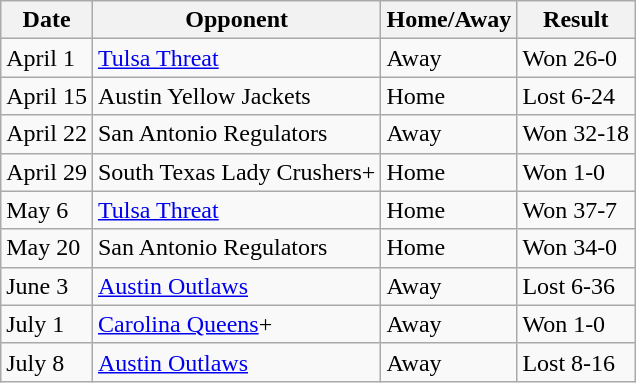<table class="wikitable">
<tr>
<th>Date</th>
<th>Opponent</th>
<th>Home/Away</th>
<th>Result</th>
</tr>
<tr>
<td>April 1</td>
<td><a href='#'>Tulsa Threat</a></td>
<td>Away</td>
<td>Won 26-0</td>
</tr>
<tr>
<td>April 15</td>
<td>Austin Yellow Jackets</td>
<td>Home</td>
<td>Lost 6-24</td>
</tr>
<tr>
<td>April 22</td>
<td>San Antonio Regulators</td>
<td>Away</td>
<td>Won 32-18</td>
</tr>
<tr>
<td>April 29</td>
<td>South Texas Lady Crushers+</td>
<td>Home</td>
<td>Won 1-0</td>
</tr>
<tr>
<td>May 6</td>
<td><a href='#'>Tulsa Threat</a></td>
<td>Home</td>
<td>Won 37-7</td>
</tr>
<tr>
<td>May 20</td>
<td>San Antonio Regulators</td>
<td>Home</td>
<td>Won 34-0</td>
</tr>
<tr>
<td>June 3</td>
<td><a href='#'>Austin Outlaws</a></td>
<td>Away</td>
<td>Lost 6-36</td>
</tr>
<tr>
<td>July 1</td>
<td><a href='#'>Carolina Queens</a>+</td>
<td>Away</td>
<td>Won 1-0</td>
</tr>
<tr>
<td>July 8</td>
<td><a href='#'>Austin Outlaws</a></td>
<td>Away</td>
<td>Lost 8-16</td>
</tr>
</table>
